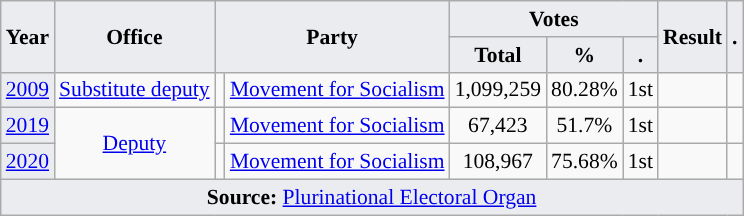<table class="wikitable" style="font-size:90%; text-align:center;">
<tr>
<th style="background-color:#EAECF0;" rowspan=2>Year</th>
<th style="background-color:#EAECF0;" rowspan=2>Office</th>
<th style="background-color:#EAECF0;" colspan=2 rowspan=2>Party</th>
<th style="background-color:#EAECF0;" colspan=3>Votes</th>
<th style="background-color:#EAECF0;" rowspan=2>Result</th>
<th style="background-color:#EAECF0;" rowspan=2>.</th>
</tr>
<tr>
<th style="background-color:#EAECF0;">Total</th>
<th style="background-color:#EAECF0;">%</th>
<th style="background-color:#EAECF0;">.</th>
</tr>
<tr>
<td style="background-color:#EAECF0;"><a href='#'>2009</a></td>
<td><a href='#'>Substitute deputy</a></td>
<td style="background-color:"></td>
<td><a href='#'>Movement for Socialism</a></td>
<td>1,099,259</td>
<td>80.28%</td>
<td>1st</td>
<td></td>
<td></td>
</tr>
<tr>
<td style="background-color:#EAECF0;"><a href='#'>2019</a></td>
<td rowspan=2><a href='#'>Deputy</a></td>
<td style="background-color:"></td>
<td><a href='#'>Movement for Socialism</a></td>
<td>67,423</td>
<td>51.7%</td>
<td>1st</td>
<td></td>
<td></td>
</tr>
<tr>
<td style="background-color:#EAECF0;"><a href='#'>2020</a></td>
<td style="background-color:"></td>
<td><a href='#'>Movement for Socialism</a></td>
<td>108,967</td>
<td>75.68%</td>
<td>1st</td>
<td></td>
<td></td>
</tr>
<tr>
<td style="background-color:#EAECF0;" colspan=9><strong>Source:</strong> <a href='#'>Plurinational Electoral Organ</a>  </td>
</tr>
</table>
